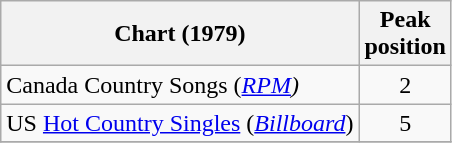<table class="wikitable sortable">
<tr>
<th>Chart (1979)</th>
<th>Peak<br>position</th>
</tr>
<tr>
<td>Canada Country Songs (<em><a href='#'>RPM</a>)</em></td>
<td align="center">2</td>
</tr>
<tr>
<td>US <a href='#'>Hot Country Singles</a> (<em><a href='#'>Billboard</a></em>)</td>
<td align="center">5</td>
</tr>
<tr>
</tr>
</table>
